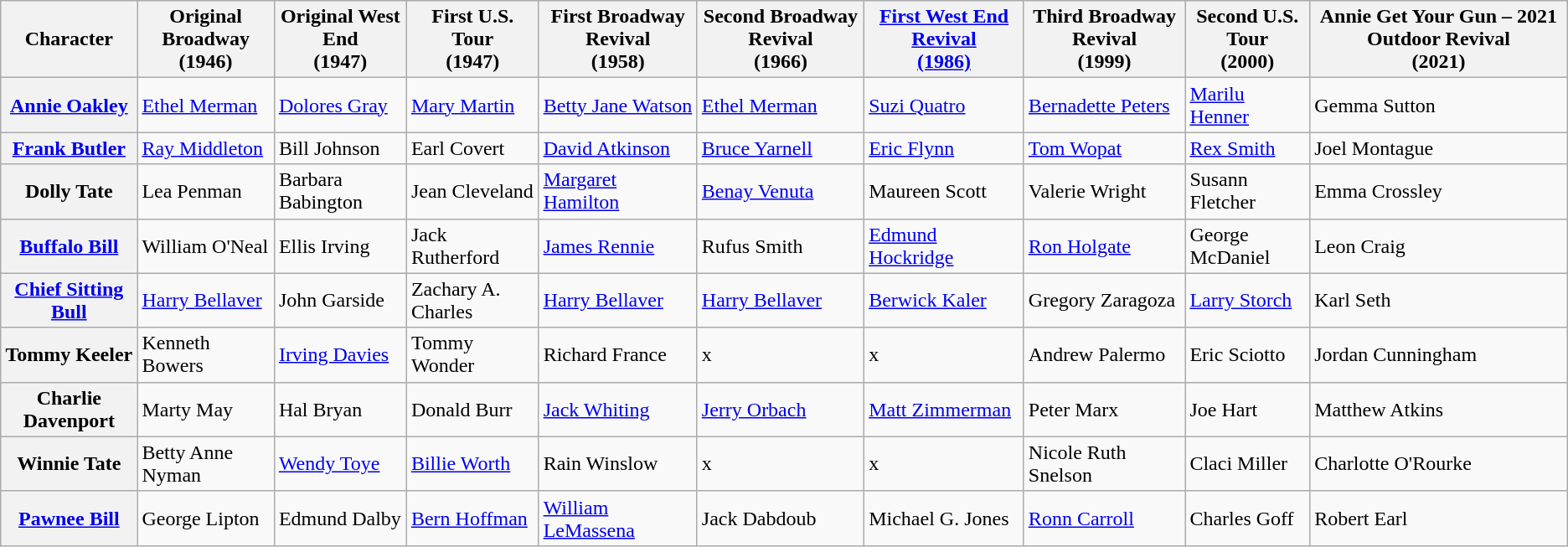<table class="wikitable">
<tr>
<th>Character</th>
<th>Original Broadway<br>(1946)</th>
<th>Original West End<br>(1947)</th>
<th>First U.S. Tour<br>(1947)</th>
<th>First Broadway Revival<br>(1958)</th>
<th>Second Broadway Revival<br>(1966)</th>
<th><a href='#'>First West End Revival</a><br><a href='#'>(1986)</a></th>
<th>Third Broadway Revival<br>(1999)</th>
<th>Second U.S. Tour<br>(2000)</th>
<th>Annie Get Your Gun – 2021 Outdoor Revival<br>(2021)</th>
</tr>
<tr>
<th><a href='#'>Annie Oakley</a></th>
<td><a href='#'>Ethel Merman</a></td>
<td><a href='#'>Dolores Gray</a></td>
<td><a href='#'>Mary Martin</a></td>
<td><a href='#'>Betty Jane Watson</a></td>
<td><a href='#'>Ethel Merman</a></td>
<td><a href='#'>Suzi Quatro</a></td>
<td><a href='#'>Bernadette Peters</a></td>
<td><a href='#'>Marilu Henner</a></td>
<td>Gemma Sutton</td>
</tr>
<tr>
<th><a href='#'>Frank Butler</a></th>
<td><a href='#'>Ray Middleton</a></td>
<td>Bill Johnson</td>
<td>Earl Covert</td>
<td><a href='#'>David Atkinson</a></td>
<td><a href='#'>Bruce Yarnell</a></td>
<td><a href='#'>Eric Flynn</a></td>
<td><a href='#'>Tom Wopat</a></td>
<td><a href='#'>Rex Smith</a></td>
<td>Joel Montague</td>
</tr>
<tr>
<th>Dolly Tate</th>
<td>Lea Penman</td>
<td>Barbara Babington</td>
<td>Jean Cleveland</td>
<td><a href='#'>Margaret Hamilton</a></td>
<td><a href='#'>Benay Venuta</a></td>
<td>Maureen Scott</td>
<td>Valerie Wright</td>
<td>Susann Fletcher</td>
<td>Emma Crossley</td>
</tr>
<tr>
<th><a href='#'>Buffalo Bill</a></th>
<td>William O'Neal</td>
<td>Ellis Irving</td>
<td>Jack Rutherford</td>
<td><a href='#'>James Rennie</a></td>
<td>Rufus Smith</td>
<td><a href='#'>Edmund Hockridge</a></td>
<td><a href='#'>Ron Holgate</a></td>
<td>George McDaniel</td>
<td>Leon Craig</td>
</tr>
<tr>
<th><a href='#'>Chief Sitting Bull</a></th>
<td><a href='#'>Harry Bellaver</a></td>
<td>John Garside</td>
<td>Zachary A. Charles</td>
<td><a href='#'>Harry Bellaver</a></td>
<td><a href='#'>Harry Bellaver</a></td>
<td><a href='#'>Berwick Kaler</a></td>
<td>Gregory Zaragoza</td>
<td><a href='#'>Larry Storch</a></td>
<td>Karl Seth</td>
</tr>
<tr>
<th>Tommy Keeler</th>
<td>Kenneth Bowers</td>
<td><a href='#'>Irving Davies</a></td>
<td>Tommy Wonder</td>
<td>Richard France</td>
<td>x</td>
<td>x</td>
<td>Andrew Palermo</td>
<td>Eric Sciotto</td>
<td>Jordan Cunningham</td>
</tr>
<tr>
<th>Charlie Davenport</th>
<td>Marty May</td>
<td>Hal Bryan</td>
<td>Donald Burr</td>
<td><a href='#'>Jack Whiting</a></td>
<td><a href='#'>Jerry Orbach</a></td>
<td><a href='#'>Matt Zimmerman</a></td>
<td>Peter Marx</td>
<td>Joe Hart</td>
<td>Matthew Atkins</td>
</tr>
<tr>
<th>Winnie Tate</th>
<td>Betty Anne Nyman</td>
<td><a href='#'>Wendy Toye</a></td>
<td><a href='#'>Billie Worth</a></td>
<td>Rain Winslow</td>
<td>x</td>
<td>x</td>
<td>Nicole Ruth Snelson</td>
<td>Claci Miller</td>
<td>Charlotte O'Rourke</td>
</tr>
<tr>
<th><a href='#'>Pawnee Bill</a></th>
<td>George Lipton</td>
<td>Edmund Dalby</td>
<td><a href='#'>Bern Hoffman</a></td>
<td><a href='#'>William LeMassena</a></td>
<td>Jack Dabdoub</td>
<td>Michael G. Jones</td>
<td><a href='#'>Ronn Carroll</a></td>
<td>Charles Goff</td>
<td>Robert Earl</td>
</tr>
</table>
